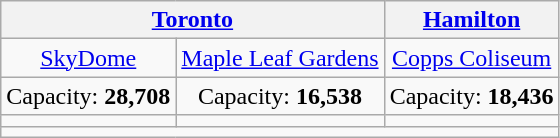<table class="wikitable" style="text-align:center">
<tr>
<th colspan=2><a href='#'>Toronto</a></th>
<th><a href='#'>Hamilton</a></th>
</tr>
<tr>
<td><a href='#'>SkyDome</a></td>
<td><a href='#'>Maple Leaf Gardens</a></td>
<td><a href='#'>Copps Coliseum</a></td>
</tr>
<tr>
<td>Capacity: <strong>28,708</strong></td>
<td>Capacity: <strong>16,538</strong></td>
<td>Capacity: <strong>18,436</strong></td>
</tr>
<tr>
<td></td>
<td></td>
<td></td>
</tr>
<tr>
<td colspan=3></td>
</tr>
</table>
